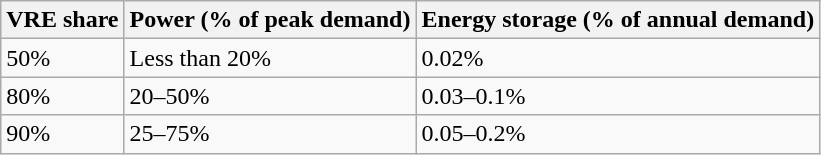<table class="wikitable">
<tr>
<th>VRE share</th>
<th>Power (% of peak demand)</th>
<th>Energy storage (% of annual demand)</th>
</tr>
<tr>
<td>50%</td>
<td>Less than 20%</td>
<td>0.02%</td>
</tr>
<tr>
<td>80%</td>
<td>20–50%</td>
<td>0.03–0.1%</td>
</tr>
<tr>
<td>90%</td>
<td>25–75%</td>
<td>0.05–0.2%</td>
</tr>
</table>
